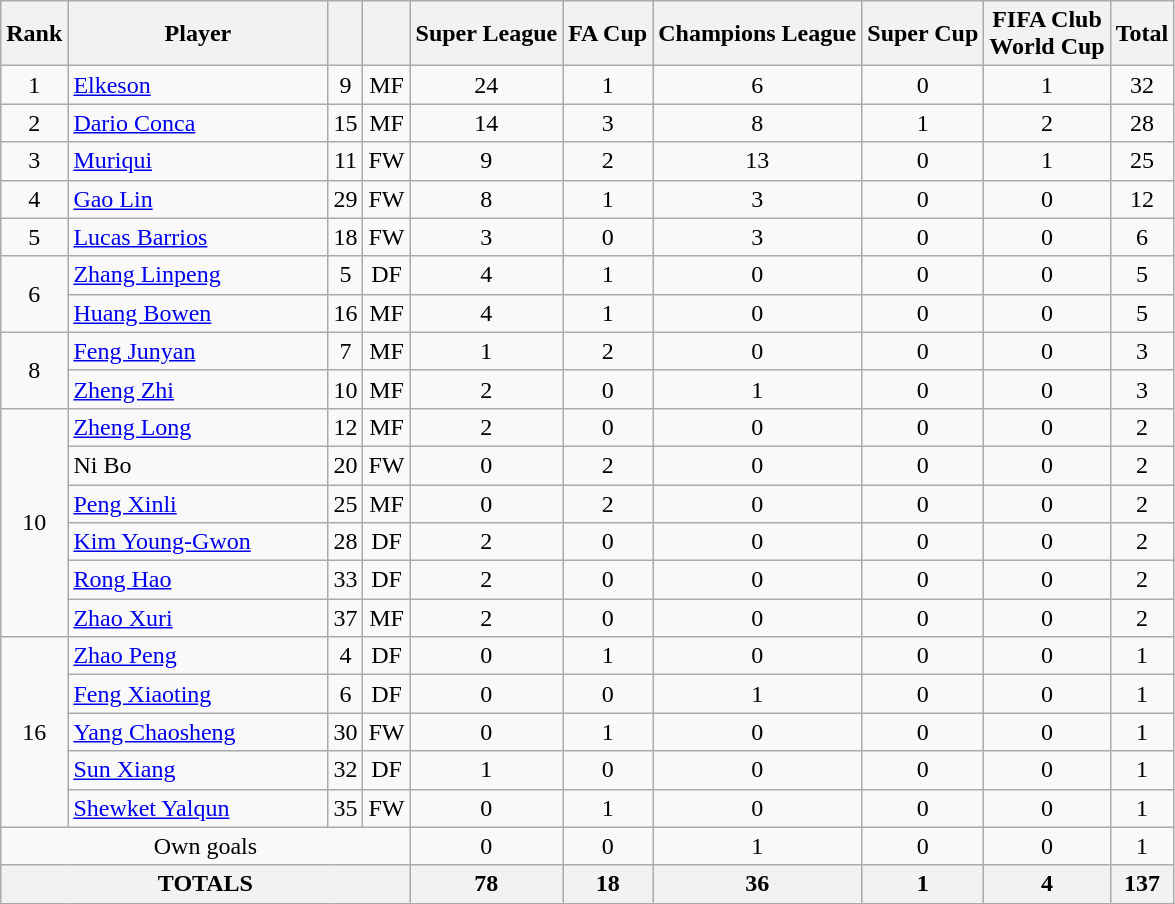<table class="wikitable">
<tr>
<th>Rank</th>
<th style="width:166px;">Player</th>
<th></th>
<th></th>
<th>Super League</th>
<th>FA Cup</th>
<th>Champions League</th>
<th>Super Cup</th>
<th>FIFA Club<br>World Cup</th>
<th>Total</th>
</tr>
<tr>
<td align=center>1</td>
<td> <a href='#'>Elkeson</a></td>
<td align=center>9</td>
<td align=center>MF</td>
<td align=center>24</td>
<td align=center>1</td>
<td align=center>6</td>
<td align=center>0</td>
<td align=center>1</td>
<td align=center>32</td>
</tr>
<tr>
<td align=center>2</td>
<td> <a href='#'>Dario Conca</a></td>
<td align=center>15</td>
<td align=center>MF</td>
<td align=center>14</td>
<td align=center>3</td>
<td align=center>8</td>
<td align=center>1</td>
<td align=center>2</td>
<td align=center>28</td>
</tr>
<tr>
<td align=center>3</td>
<td> <a href='#'>Muriqui</a></td>
<td align=center>11</td>
<td align=center>FW</td>
<td align=center>9</td>
<td align=center>2</td>
<td align=center>13</td>
<td align=center>0</td>
<td align=center>1</td>
<td align=center>25</td>
</tr>
<tr>
<td align=center>4</td>
<td> <a href='#'>Gao Lin</a></td>
<td align=center>29</td>
<td align=center>FW</td>
<td align=center>8</td>
<td align=center>1</td>
<td align=center>3</td>
<td align=center>0</td>
<td align=center>0</td>
<td align=center>12</td>
</tr>
<tr>
<td align=center>5</td>
<td> <a href='#'>Lucas Barrios</a></td>
<td align=center>18</td>
<td align=center>FW</td>
<td align=center>3</td>
<td align=center>0</td>
<td align=center>3</td>
<td align=center>0</td>
<td align=center>0</td>
<td align=center>6</td>
</tr>
<tr>
<td align=center rowspan=2>6</td>
<td> <a href='#'>Zhang Linpeng</a></td>
<td align=center>5</td>
<td align=center>DF</td>
<td align=center>4</td>
<td align=center>1</td>
<td align=center>0</td>
<td align=center>0</td>
<td align=center>0</td>
<td align=center>5</td>
</tr>
<tr>
<td> <a href='#'>Huang Bowen</a></td>
<td align=center>16</td>
<td align=center>MF</td>
<td align=center>4</td>
<td align=center>1</td>
<td align=center>0</td>
<td align=center>0</td>
<td align=center>0</td>
<td align=center>5</td>
</tr>
<tr>
<td align=center rowspan=2>8</td>
<td> <a href='#'>Feng Junyan</a></td>
<td align=center>7</td>
<td align=center>MF</td>
<td align=center>1</td>
<td align=center>2</td>
<td align=center>0</td>
<td align=center>0</td>
<td align=center>0</td>
<td align=center>3</td>
</tr>
<tr>
<td> <a href='#'>Zheng Zhi</a></td>
<td align=center>10</td>
<td align=center>MF</td>
<td align=center>2</td>
<td align=center>0</td>
<td align=center>1</td>
<td align=center>0</td>
<td align=center>0</td>
<td align=center>3</td>
</tr>
<tr>
<td align=center rowspan=6>10</td>
<td> <a href='#'>Zheng Long</a></td>
<td align=center>12</td>
<td align=center>MF</td>
<td align=center>2</td>
<td align=center>0</td>
<td align=center>0</td>
<td align=center>0</td>
<td align=center>0</td>
<td align=center>2</td>
</tr>
<tr>
<td> Ni Bo</td>
<td align=center>20</td>
<td align=center>FW</td>
<td align=center>0</td>
<td align=center>2</td>
<td align=center>0</td>
<td align=center>0</td>
<td align=center>0</td>
<td align=center>2</td>
</tr>
<tr>
<td> <a href='#'>Peng Xinli</a></td>
<td align=center>25</td>
<td align=center>MF</td>
<td align=center>0</td>
<td align=center>2</td>
<td align=center>0</td>
<td align=center>0</td>
<td align=center>0</td>
<td align=center>2</td>
</tr>
<tr>
<td> <a href='#'>Kim Young-Gwon</a></td>
<td align=center>28</td>
<td align=center>DF</td>
<td align=center>2</td>
<td align=center>0</td>
<td align=center>0</td>
<td align=center>0</td>
<td align=center>0</td>
<td align=center>2</td>
</tr>
<tr>
<td> <a href='#'>Rong Hao</a></td>
<td align=center>33</td>
<td align=center>DF</td>
<td align=center>2</td>
<td align=center>0</td>
<td align=center>0</td>
<td align=center>0</td>
<td align=center>0</td>
<td align=center>2</td>
</tr>
<tr>
<td> <a href='#'>Zhao Xuri</a></td>
<td align=center>37</td>
<td align=center>MF</td>
<td align=center>2</td>
<td align=center>0</td>
<td align=center>0</td>
<td align=center>0</td>
<td align=center>0</td>
<td align=center>2</td>
</tr>
<tr>
<td align=center rowspan=5>16</td>
<td> <a href='#'>Zhao Peng</a></td>
<td align=center>4</td>
<td align=center>DF</td>
<td align=center>0</td>
<td align=center>1</td>
<td align=center>0</td>
<td align=center>0</td>
<td align=center>0</td>
<td align=center>1</td>
</tr>
<tr>
<td> <a href='#'>Feng Xiaoting</a></td>
<td align=center>6</td>
<td align=center>DF</td>
<td align=center>0</td>
<td align=center>0</td>
<td align=center>1</td>
<td align=center>0</td>
<td align=center>0</td>
<td align=center>1</td>
</tr>
<tr>
<td> <a href='#'>Yang Chaosheng</a></td>
<td align=center>30</td>
<td align=center>FW</td>
<td align=center>0</td>
<td align=center>1</td>
<td align=center>0</td>
<td align=center>0</td>
<td align=center>0</td>
<td align=center>1</td>
</tr>
<tr>
<td> <a href='#'>Sun Xiang</a></td>
<td align=center>32</td>
<td align=center>DF</td>
<td align=center>1</td>
<td align=center>0</td>
<td align=center>0</td>
<td align=center>0</td>
<td align=center>0</td>
<td align=center>1</td>
</tr>
<tr>
<td> <a href='#'>Shewket Yalqun</a></td>
<td align=center>35</td>
<td align=center>FW</td>
<td align=center>0</td>
<td align=center>1</td>
<td align=center>0</td>
<td align=center>0</td>
<td align=center>0</td>
<td align=center>1</td>
</tr>
<tr>
<td align=center colspan=4>Own goals</td>
<td align=center>0</td>
<td align=center>0</td>
<td align=center>1</td>
<td align=center>0</td>
<td align=center>0</td>
<td align=center>1</td>
</tr>
<tr>
<th align=center colspan=4>TOTALS</th>
<th align=center>78</th>
<th align=center>18</th>
<th align=center>36</th>
<th align=center>1</th>
<th align=center>4</th>
<th align=center>137</th>
</tr>
</table>
